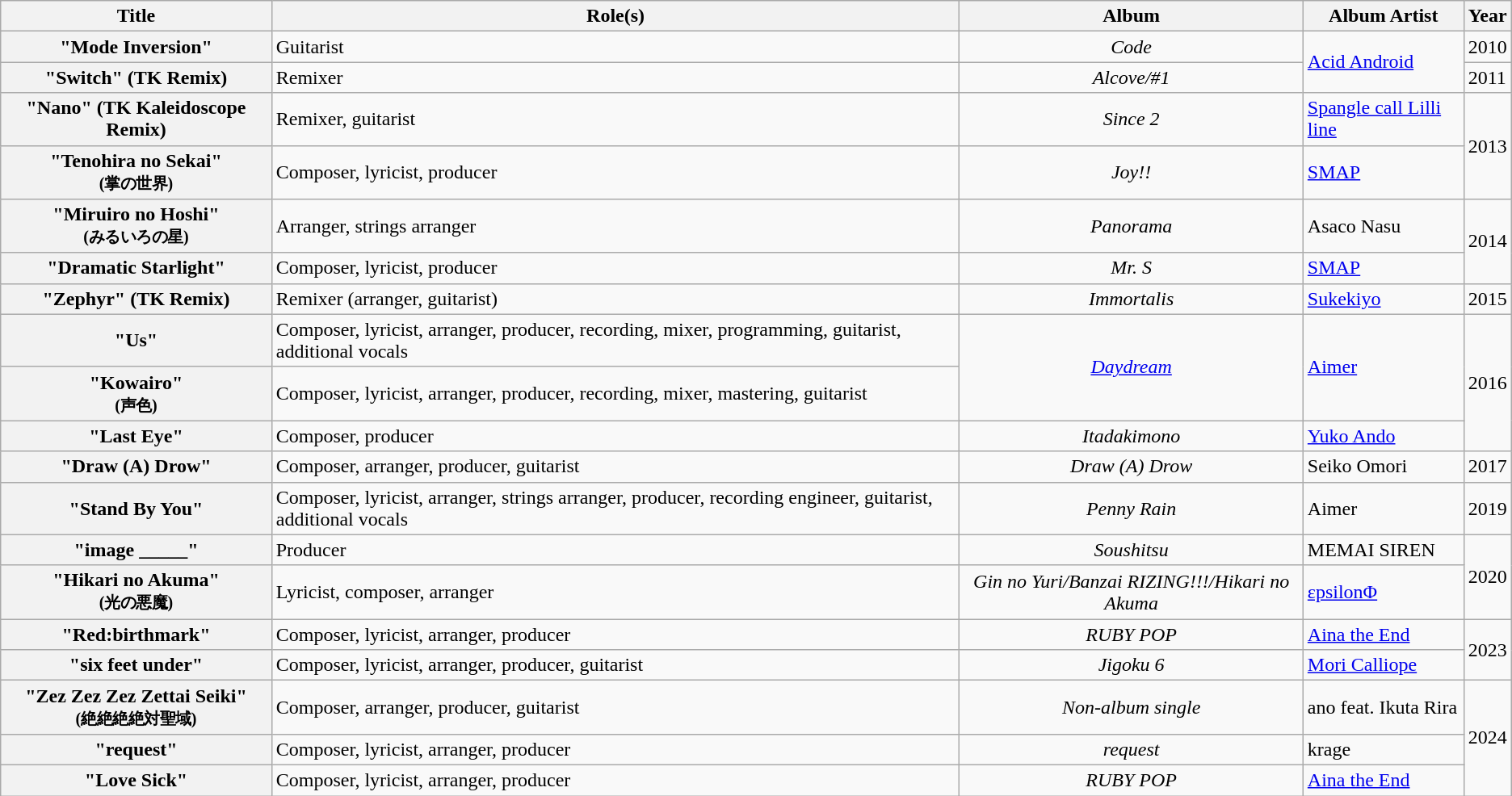<table class="wikitable plainrowheaders sortable">
<tr>
<th scope="col">Title</th>
<th scope="col">Role(s)</th>
<th scope="col">Album</th>
<th scope="col">Album Artist</th>
<th scope="col">Year</th>
</tr>
<tr>
<th scope="row">"Mode Inversion"</th>
<td>Guitarist</td>
<td align="center"><em>Code</em></td>
<td rowspan="2"><a href='#'>Acid Android</a></td>
<td>2010</td>
</tr>
<tr>
<th scope="row">"Switch" (TK Remix)</th>
<td>Remixer</td>
<td align="center"><em>Alcove/#1</em></td>
<td>2011</td>
</tr>
<tr>
<th scope="row">"Nano" (TK Kaleidoscope Remix)</th>
<td>Remixer, guitarist</td>
<td align="center"><em>Since 2</em></td>
<td><a href='#'>Spangle call Lilli line</a></td>
<td rowspan="2">2013</td>
</tr>
<tr>
<th scope="row">"Tenohira no Sekai" <br><small>(掌の世界)</small></th>
<td>Composer, lyricist, producer</td>
<td align="center"><em>Joy!!</em></td>
<td><a href='#'>SMAP</a></td>
</tr>
<tr>
<th scope="row">"Miruiro no Hoshi" <br><small>(みるいろの星)</small></th>
<td>Arranger, strings arranger</td>
<td align="center"><em>Panorama</em></td>
<td>Asaco Nasu</td>
<td rowspan="2">2014</td>
</tr>
<tr>
<th scope="row">"Dramatic Starlight"</th>
<td>Composer, lyricist, producer</td>
<td align="center"><em>Mr. S</em></td>
<td><a href='#'>SMAP</a></td>
</tr>
<tr>
<th scope="row">"Zephyr" (TK Remix)</th>
<td>Remixer (arranger, guitarist)</td>
<td align="center"><em>Immortalis</em></td>
<td><a href='#'>Sukekiyo</a></td>
<td>2015</td>
</tr>
<tr>
<th scope="row">"Us"</th>
<td>Composer, lyricist, arranger, producer, recording, mixer, programming, guitarist, additional vocals</td>
<td rowspan="2" align="center"><em><a href='#'>Daydream</a></em></td>
<td rowspan="2"><a href='#'>Aimer</a></td>
<td rowspan="3">2016</td>
</tr>
<tr>
<th scope="row">"Kowairo" <br><small>(声色)</small></th>
<td>Composer, lyricist, arranger, producer, recording, mixer, mastering, guitarist</td>
</tr>
<tr>
<th scope="row">"Last Eye"</th>
<td>Composer, producer</td>
<td align="center"><em>Itadakimono</em></td>
<td><a href='#'>Yuko Ando</a></td>
</tr>
<tr>
<th scope="row">"Draw (A) Drow"</th>
<td>Composer, arranger, producer, guitarist</td>
<td align="center"><em>Draw (A) Drow</em></td>
<td>Seiko Omori</td>
<td>2017</td>
</tr>
<tr>
<th scope="row">"Stand By You"</th>
<td>Composer, lyricist, arranger, strings arranger, producer, recording engineer, guitarist, additional vocals</td>
<td align="center"><em>Penny Rain</em></td>
<td>Aimer</td>
<td>2019</td>
</tr>
<tr>
<th scope="row">"image _____"</th>
<td>Producer</td>
<td align="center"><em>Soushitsu</em></td>
<td>MEMAI SIREN</td>
<td rowspan=2>2020</td>
</tr>
<tr>
<th scope="row">"Hikari no Akuma" <br><small>(光の悪魔)</small></th>
<td>Lyricist, composer, arranger</td>
<td align="center"><em>Gin no Yuri/Banzai RIZING!!!/Hikari no Akuma</em></td>
<td><a href='#'>εpsilonΦ</a></td>
</tr>
<tr>
<th scope="row">"Red:birthmark"</th>
<td>Composer, lyricist, arranger, producer</td>
<td align="center"><em>RUBY POP</em></td>
<td><a href='#'>Aina the End</a></td>
<td rowspan=2>2023</td>
</tr>
<tr>
<th scope="row">"six feet under"</th>
<td>Composer, lyricist, arranger, producer, guitarist</td>
<td align="center"><em>Jigoku 6</em></td>
<td><a href='#'>Mori Calliope</a></td>
</tr>
<tr>
<th scope="row">"Zez Zez Zez Zettai Seiki" <br><small>(絶絶絶絶対聖域)</small></th>
<td>Composer, arranger, producer, guitarist</td>
<td align="center"><em>Non-album single</em></td>
<td>ano feat. Ikuta Rira</td>
<td rowspan=3>2024</td>
</tr>
<tr>
<th scope="row">"request"</th>
<td>Composer, lyricist, arranger, producer</td>
<td align="center"><em>request</em></td>
<td>krage</td>
</tr>
<tr>
<th scope="row">"Love Sick"</th>
<td>Composer, lyricist, arranger, producer</td>
<td align="center"><em>RUBY POP</em></td>
<td><a href='#'>Aina the End</a></td>
</tr>
</table>
